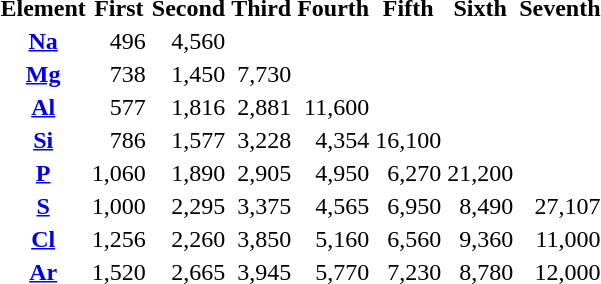<table class="sortable">
<tr>
<th>Element</th>
<th>First</th>
<th>Second</th>
<th>Third</th>
<th>Fourth</th>
<th>Fifth</th>
<th>Sixth</th>
<th>Seventh</th>
</tr>
<tr align="right">
<th align="center"><a href='#'>Na</a></th>
<td>496</td>
<td>4,560</td>
<td></td>
<td></td>
<td></td>
<td></td>
<td></td>
</tr>
<tr align="right">
<th align="center"><a href='#'>Mg</a></th>
<td>738</td>
<td>1,450</td>
<td>7,730</td>
<td></td>
<td></td>
<td></td>
<td></td>
</tr>
<tr align="right">
<th align="center"><a href='#'>Al</a></th>
<td>577</td>
<td>1,816</td>
<td>2,881</td>
<td>11,600</td>
<td></td>
<td></td>
<td></td>
</tr>
<tr align="right">
<th align="center"><a href='#'>Si</a></th>
<td>786</td>
<td>1,577</td>
<td>3,228</td>
<td>4,354</td>
<td>16,100</td>
<td></td>
<td></td>
</tr>
<tr align="right">
<th align="center"><a href='#'>P</a></th>
<td>1,060</td>
<td>1,890</td>
<td>2,905</td>
<td>4,950</td>
<td>6,270</td>
<td>21,200</td>
<td></td>
</tr>
<tr align="right">
<th align="center"><a href='#'>S</a></th>
<td>1,000</td>
<td>2,295</td>
<td>3,375</td>
<td>4,565</td>
<td>6,950</td>
<td>8,490</td>
<td>27,107</td>
</tr>
<tr align="right">
<th align="center"><a href='#'>Cl</a></th>
<td>1,256</td>
<td>2,260</td>
<td>3,850</td>
<td>5,160</td>
<td>6,560</td>
<td>9,360</td>
<td>11,000</td>
</tr>
<tr align="right">
<th align="center"><a href='#'>Ar</a></th>
<td>1,520</td>
<td>2,665</td>
<td>3,945</td>
<td>5,770</td>
<td>7,230</td>
<td>8,780</td>
<td>12,000</td>
</tr>
</table>
